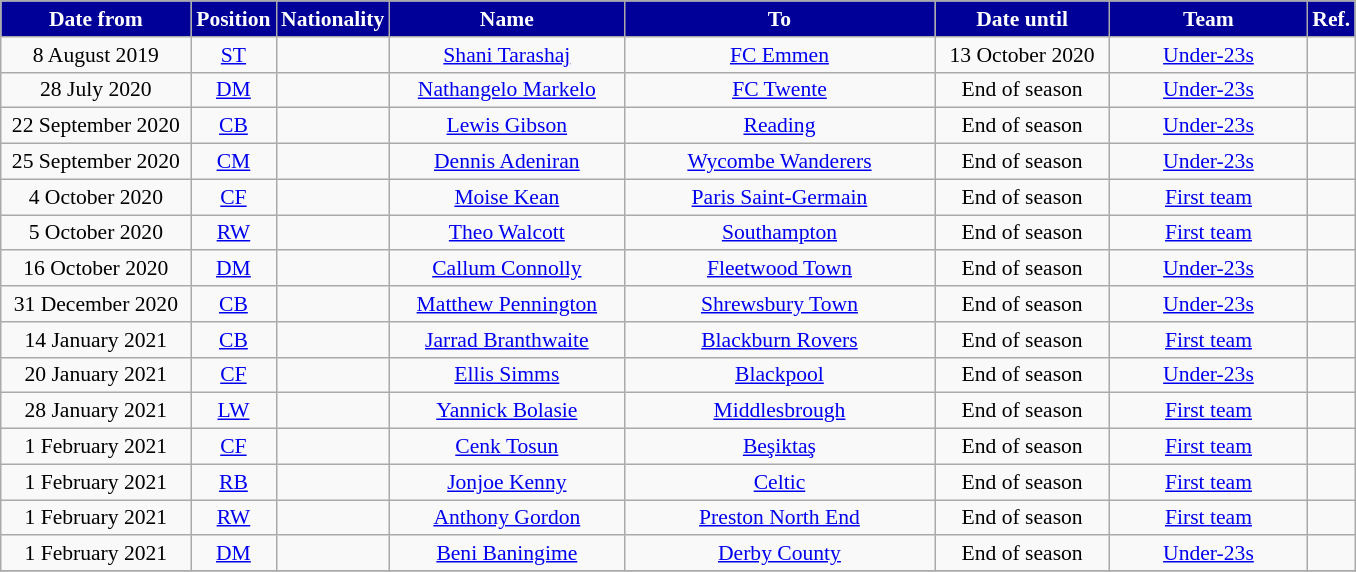<table class="wikitable"  style="text-align:center; font-size:90%; ">
<tr>
<th style="background:#000099; color:#FFFFFF; width:120px;">Date from</th>
<th style="background:#000099; color:#FFFFFF; width:50px;">Position</th>
<th style="background:#000099; color:#FFFFFF; width:50px;">Nationality</th>
<th style="background:#000099; color:#FFFFFF; width:150px;">Name</th>
<th style="background:#000099; color:#FFFFFF; width:200px;">To</th>
<th style="background:#000099; color:#FFFFFF; width:110px;">Date until</th>
<th style="background:#000099; color:#FFFFFF; width:125px;">Team</th>
<th style="background:#000099; color:#FFFFFF; width:25px;">Ref.</th>
</tr>
<tr>
<td>8 August 2019</td>
<td><a href='#'>ST</a></td>
<td></td>
<td><a href='#'>Shani Tarashaj</a></td>
<td> <a href='#'>FC Emmen</a></td>
<td>13 October 2020</td>
<td><a href='#'>Under-23s</a></td>
<td></td>
</tr>
<tr>
<td>28 July 2020</td>
<td><a href='#'>DM</a></td>
<td></td>
<td><a href='#'>Nathangelo Markelo</a></td>
<td> <a href='#'>FC Twente</a></td>
<td>End of season</td>
<td><a href='#'>Under-23s</a></td>
<td></td>
</tr>
<tr>
<td>22 September 2020</td>
<td><a href='#'>CB</a></td>
<td></td>
<td><a href='#'>Lewis Gibson</a></td>
<td> <a href='#'>Reading</a></td>
<td>End of season</td>
<td><a href='#'>Under-23s</a></td>
<td></td>
</tr>
<tr>
<td>25 September 2020</td>
<td><a href='#'>CM</a></td>
<td></td>
<td><a href='#'>Dennis Adeniran</a></td>
<td> <a href='#'>Wycombe Wanderers</a></td>
<td>End of season</td>
<td><a href='#'>Under-23s</a></td>
<td></td>
</tr>
<tr>
<td>4 October 2020</td>
<td><a href='#'>CF</a></td>
<td></td>
<td><a href='#'>Moise Kean</a></td>
<td> <a href='#'>Paris Saint-Germain</a></td>
<td>End of season</td>
<td><a href='#'>First team</a></td>
<td></td>
</tr>
<tr>
<td>5 October 2020</td>
<td><a href='#'>RW</a></td>
<td></td>
<td><a href='#'>Theo Walcott</a></td>
<td> <a href='#'>Southampton</a></td>
<td>End of season</td>
<td><a href='#'>First team</a></td>
<td></td>
</tr>
<tr>
<td>16 October 2020</td>
<td><a href='#'>DM</a></td>
<td></td>
<td><a href='#'>Callum Connolly</a></td>
<td> <a href='#'>Fleetwood Town</a></td>
<td>End of season</td>
<td><a href='#'>Under-23s</a></td>
<td></td>
</tr>
<tr>
<td>31 December 2020</td>
<td><a href='#'>CB</a></td>
<td></td>
<td><a href='#'>Matthew Pennington</a></td>
<td> <a href='#'>Shrewsbury Town</a></td>
<td>End of season</td>
<td><a href='#'>Under-23s</a></td>
<td></td>
</tr>
<tr>
<td>14 January 2021</td>
<td><a href='#'>CB</a></td>
<td></td>
<td><a href='#'>Jarrad Branthwaite</a></td>
<td> <a href='#'>Blackburn Rovers</a></td>
<td>End of season</td>
<td><a href='#'>First team</a></td>
<td></td>
</tr>
<tr>
<td>20 January 2021</td>
<td><a href='#'>CF</a></td>
<td></td>
<td><a href='#'>Ellis Simms</a></td>
<td> <a href='#'>Blackpool</a></td>
<td>End of season</td>
<td><a href='#'>Under-23s</a></td>
<td></td>
</tr>
<tr>
<td>28 January 2021</td>
<td><a href='#'>LW</a></td>
<td></td>
<td><a href='#'>Yannick Bolasie</a></td>
<td> <a href='#'>Middlesbrough</a></td>
<td>End of season</td>
<td><a href='#'>First team</a></td>
<td></td>
</tr>
<tr>
<td>1 February 2021</td>
<td><a href='#'>CF</a></td>
<td></td>
<td><a href='#'>Cenk Tosun</a></td>
<td> <a href='#'>Beşiktaş</a></td>
<td>End of season</td>
<td><a href='#'>First team</a></td>
<td></td>
</tr>
<tr>
<td>1 February 2021</td>
<td><a href='#'>RB</a></td>
<td></td>
<td><a href='#'>Jonjoe Kenny</a></td>
<td> <a href='#'>Celtic</a></td>
<td>End of season</td>
<td><a href='#'>First team</a></td>
<td></td>
</tr>
<tr>
<td>1 February 2021</td>
<td><a href='#'>RW</a></td>
<td></td>
<td><a href='#'>Anthony Gordon</a></td>
<td> <a href='#'>Preston North End</a></td>
<td>End of season</td>
<td><a href='#'>First team</a></td>
<td></td>
</tr>
<tr>
<td>1 February 2021</td>
<td><a href='#'>DM</a></td>
<td></td>
<td><a href='#'>Beni Baningime</a></td>
<td> <a href='#'>Derby County</a></td>
<td>End of season</td>
<td><a href='#'>Under-23s</a></td>
<td></td>
</tr>
<tr>
</tr>
</table>
